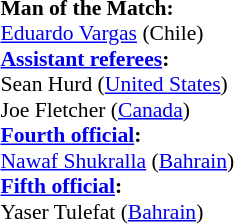<table width=50% style="font-size: 90%">
<tr>
<td><br><strong>Man of the Match:</strong>
<br><a href='#'>Eduardo Vargas</a> (Chile)<br><strong><a href='#'>Assistant referees</a>:</strong>
<br>Sean Hurd (<a href='#'>United States</a>)
<br>Joe Fletcher (<a href='#'>Canada</a>)
<br><strong><a href='#'>Fourth official</a>:</strong>
<br><a href='#'>Nawaf Shukralla</a> (<a href='#'>Bahrain</a>)
<br><strong><a href='#'>Fifth official</a>:</strong>
<br>Yaser Tulefat (<a href='#'>Bahrain</a>)</td>
</tr>
</table>
